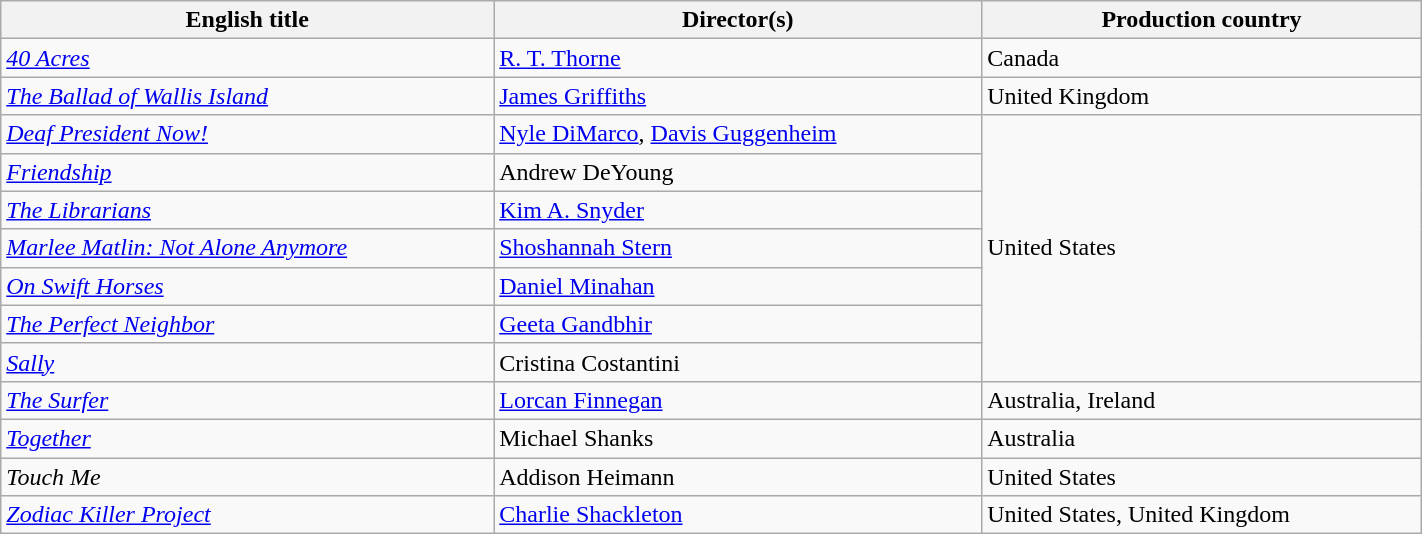<table class="wikitable plainrowheaders" style="width:75%; margin-bottom:4px">
<tr>
<th scope="col">English title</th>
<th scope="col">Director(s)</th>
<th scope="col">Production country</th>
</tr>
<tr>
<td scope="row"><em><a href='#'>40 Acres</a></em></td>
<td><a href='#'>R. T. Thorne</a></td>
<td>Canada</td>
</tr>
<tr>
<td scope="row"><em><a href='#'>The Ballad of Wallis Island</a></em></td>
<td><a href='#'>James Griffiths</a></td>
<td>United Kingdom</td>
</tr>
<tr>
<td scope="row"><em><a href='#'>Deaf President Now!</a></em></td>
<td><a href='#'>Nyle DiMarco</a>, <a href='#'>Davis Guggenheim</a></td>
<td rowspan="7">United States</td>
</tr>
<tr>
<td scope="row"><em><a href='#'>Friendship</a></em></td>
<td>Andrew DeYoung</td>
</tr>
<tr>
<td scope="row"><em><a href='#'>The Librarians</a></em></td>
<td><a href='#'>Kim A. Snyder</a></td>
</tr>
<tr>
<td scope="row"><em><a href='#'>Marlee Matlin: Not Alone Anymore</a></em></td>
<td><a href='#'>Shoshannah Stern</a></td>
</tr>
<tr>
<td scope="row"><em><a href='#'>On Swift Horses</a></em></td>
<td><a href='#'>Daniel Minahan</a></td>
</tr>
<tr>
<td scope="row"><em><a href='#'>The Perfect Neighbor</a></em></td>
<td><a href='#'>Geeta Gandbhir</a></td>
</tr>
<tr>
<td scope="row"><em><a href='#'>Sally</a></em></td>
<td>Cristina Costantini</td>
</tr>
<tr>
<td scope="row"><em><a href='#'>The Surfer</a></em></td>
<td><a href='#'>Lorcan Finnegan</a></td>
<td>Australia, Ireland</td>
</tr>
<tr>
<td scope="row"><em><a href='#'>Together</a></em></td>
<td>Michael Shanks</td>
<td>Australia</td>
</tr>
<tr>
<td scope="row"><em>Touch Me</em></td>
<td>Addison Heimann</td>
<td>United States</td>
</tr>
<tr>
<td scope="row"><em><a href='#'>Zodiac Killer Project</a></em></td>
<td><a href='#'>Charlie Shackleton</a></td>
<td>United States, United Kingdom</td>
</tr>
</table>
